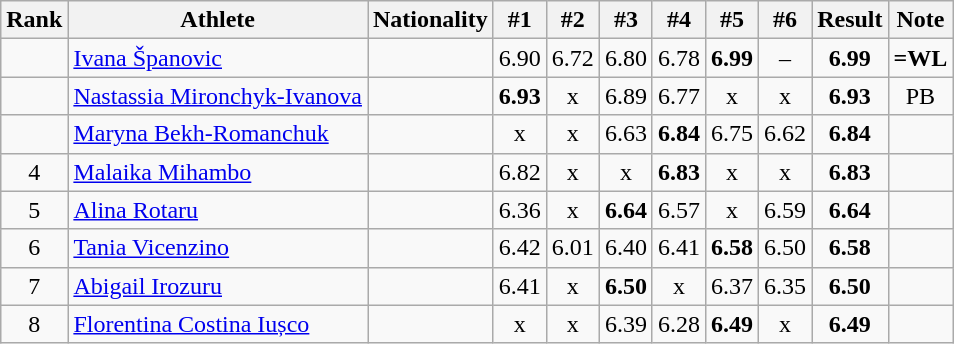<table class="wikitable sortable" style="text-align:center">
<tr>
<th>Rank</th>
<th>Athlete</th>
<th>Nationality</th>
<th>#1</th>
<th>#2</th>
<th>#3</th>
<th>#4</th>
<th>#5</th>
<th>#6</th>
<th>Result</th>
<th>Note</th>
</tr>
<tr>
<td></td>
<td align=left><a href='#'>Ivana Španovic</a></td>
<td align=left></td>
<td>6.90</td>
<td>6.72</td>
<td>6.80</td>
<td>6.78</td>
<td><strong>6.99</strong></td>
<td>–</td>
<td><strong>6.99</strong></td>
<td><strong>=WL</strong></td>
</tr>
<tr>
<td></td>
<td align=left><a href='#'>Nastassia Mironchyk-Ivanova</a></td>
<td align=left></td>
<td><strong>6.93</strong></td>
<td>x</td>
<td>6.89</td>
<td>6.77</td>
<td>x</td>
<td>x</td>
<td><strong>6.93</strong></td>
<td>PB</td>
</tr>
<tr>
<td></td>
<td align=left><a href='#'>Maryna Bekh-Romanchuk</a></td>
<td align=left></td>
<td>x</td>
<td>x</td>
<td>6.63</td>
<td><strong>6.84</strong></td>
<td>6.75</td>
<td>6.62</td>
<td><strong>6.84</strong></td>
<td></td>
</tr>
<tr>
<td>4</td>
<td align=left><a href='#'>Malaika Mihambo</a></td>
<td align=left></td>
<td>6.82</td>
<td>x</td>
<td>x</td>
<td><strong>6.83</strong></td>
<td>x</td>
<td>x</td>
<td><strong>6.83</strong></td>
<td></td>
</tr>
<tr>
<td>5</td>
<td align=left><a href='#'>Alina Rotaru</a></td>
<td align=left></td>
<td>6.36</td>
<td>x</td>
<td><strong>6.64</strong></td>
<td>6.57</td>
<td>x</td>
<td>6.59</td>
<td><strong>6.64</strong></td>
<td></td>
</tr>
<tr>
<td>6</td>
<td align=left><a href='#'>Tania Vicenzino</a></td>
<td align=left></td>
<td>6.42</td>
<td>6.01</td>
<td>6.40</td>
<td>6.41</td>
<td><strong>6.58</strong></td>
<td>6.50</td>
<td><strong>6.58</strong></td>
<td></td>
</tr>
<tr>
<td>7</td>
<td align=left><a href='#'>Abigail Irozuru</a></td>
<td align=left></td>
<td>6.41</td>
<td>x</td>
<td><strong>6.50</strong></td>
<td>x</td>
<td>6.37</td>
<td>6.35</td>
<td><strong>6.50</strong></td>
<td></td>
</tr>
<tr>
<td>8</td>
<td align=left><a href='#'>Florentina Costina Iușco</a></td>
<td align=left></td>
<td>x</td>
<td>x</td>
<td>6.39</td>
<td>6.28</td>
<td><strong>6.49</strong></td>
<td>x</td>
<td><strong>6.49</strong></td>
<td></td>
</tr>
</table>
